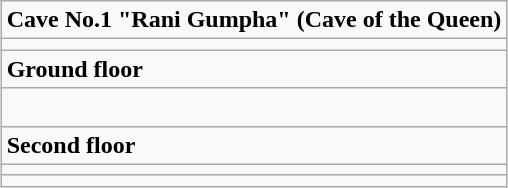<table class="wikitable" style="margin:0 auto;"  align="center"  colspan="2" cellpadding="3" style="font-size: 90%;">
<tr>
<td state = ><strong>Cave No.1  "Rani Gumpha" (Cave of the Queen)</strong></td>
</tr>
<tr>
<td></td>
</tr>
<tr>
<td state = ><strong>Ground floor</strong></td>
</tr>
<tr>
<td><br></td>
</tr>
<tr>
<td state = ><strong>Second floor</strong></td>
</tr>
<tr>
<td></td>
</tr>
<tr>
<td></td>
</tr>
</table>
